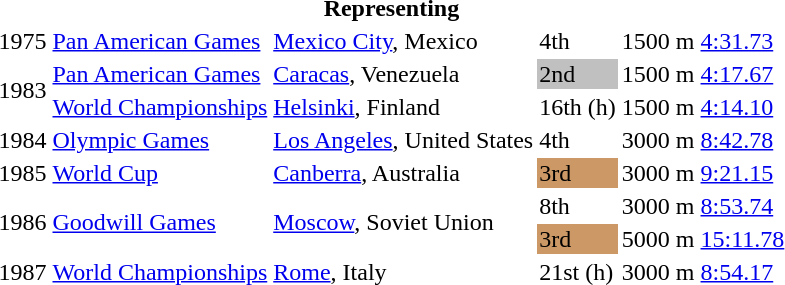<table>
<tr>
<th colspan=6>Representing </th>
</tr>
<tr>
<td>1975</td>
<td><a href='#'>Pan American Games</a></td>
<td><a href='#'>Mexico City</a>, Mexico</td>
<td>4th</td>
<td>1500 m</td>
<td><a href='#'>4:31.73</a></td>
</tr>
<tr>
<td rowspan=2>1983</td>
<td><a href='#'>Pan American Games</a></td>
<td><a href='#'>Caracas</a>, Venezuela</td>
<td bgcolor=silver>2nd</td>
<td>1500 m</td>
<td><a href='#'>4:17.67</a></td>
</tr>
<tr>
<td><a href='#'>World Championships</a></td>
<td><a href='#'>Helsinki</a>, Finland</td>
<td>16th (h)</td>
<td>1500 m</td>
<td><a href='#'>4:14.10</a></td>
</tr>
<tr>
<td>1984</td>
<td><a href='#'>Olympic Games</a></td>
<td><a href='#'>Los Angeles</a>, United States</td>
<td>4th</td>
<td>3000 m</td>
<td><a href='#'>8:42.78</a></td>
</tr>
<tr>
<td>1985</td>
<td><a href='#'>World Cup</a></td>
<td><a href='#'>Canberra</a>, Australia</td>
<td bgcolor=cc9966>3rd</td>
<td>3000 m</td>
<td><a href='#'>9:21.15</a></td>
</tr>
<tr>
<td rowspan=2>1986</td>
<td rowspan=2><a href='#'>Goodwill Games</a></td>
<td rowspan=2><a href='#'>Moscow</a>, Soviet Union</td>
<td>8th</td>
<td>3000 m</td>
<td><a href='#'>8:53.74</a></td>
</tr>
<tr>
<td bgcolor=cc9966>3rd</td>
<td>5000 m</td>
<td><a href='#'>15:11.78</a></td>
</tr>
<tr>
<td>1987</td>
<td><a href='#'>World Championships</a></td>
<td><a href='#'>Rome</a>, Italy</td>
<td>21st (h)</td>
<td>3000 m</td>
<td><a href='#'>8:54.17</a></td>
</tr>
</table>
